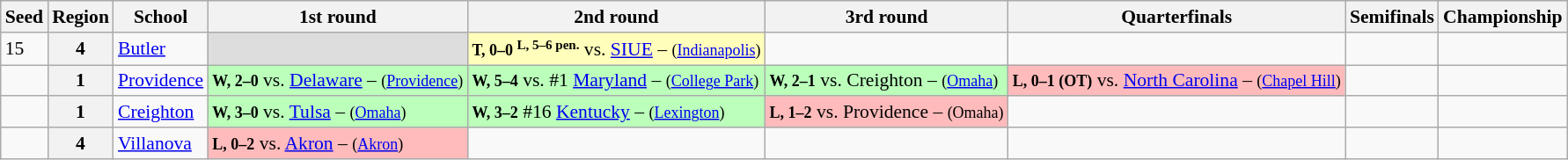<table class="sortable wikitable" style="white-space:nowrap; font-size:90%;">
<tr>
<th>Seed</th>
<th>Region</th>
<th>School</th>
<th>1st round</th>
<th>2nd round</th>
<th>3rd round</th>
<th>Quarterfinals</th>
<th>Semifinals</th>
<th>Championship</th>
</tr>
<tr>
<td>15</td>
<th>4</th>
<td><a href='#'>Butler</a></td>
<td bgcolor=#ddd></td>
<td style="background:#ffb;"><small><strong>T, 0–0 <sup>L, 5–6 pen.</sup></strong></small> vs. <a href='#'>SIUE</a> – <small>(<a href='#'>Indianapolis</a>)</small></td>
<td></td>
<td></td>
<td></td>
<td></td>
</tr>
<tr>
<td></td>
<th>1</th>
<td><a href='#'>Providence</a></td>
<td style="background:#bfb;"><small><strong>W, 2–0</strong></small> vs. <a href='#'>Delaware</a> – <small>(<a href='#'>Providence</a>)</small></td>
<td style="background:#bfb;"><small><strong>W, 5–4</strong></small> vs. #1 <a href='#'>Maryland</a> – <small>(<a href='#'>College Park</a>)</small></td>
<td style="background:#bfb;"><small><strong>W, 2–1</strong></small>  vs. Creighton – <small>(<a href='#'>Omaha</a>)</small></td>
<td style="background:#fbb;"><small><strong>L, 0–1 (OT)</strong></small> vs. <a href='#'>North Carolina</a> – <small>(<a href='#'>Chapel Hill</a>)</small></td>
<td></td>
<td></td>
</tr>
<tr>
<td></td>
<th>1</th>
<td><a href='#'>Creighton</a></td>
<td style="background:#bfb;"><small><strong>W, 3–0</strong></small> vs. <a href='#'>Tulsa</a> – <small>(<a href='#'>Omaha</a>)</small></td>
<td style="background:#bfb;"><small><strong>W, 3–2</strong></small> #16 <a href='#'>Kentucky</a> – <small>(<a href='#'>Lexington</a>)</small></td>
<td style="background:#fbb;"><small><strong>L, 1–2</strong></small> vs. Providence – <small>(Omaha)</small></td>
<td></td>
<td></td>
<td></td>
</tr>
<tr>
<td></td>
<th>4</th>
<td><a href='#'>Villanova</a></td>
<td style="background:#fbb;"><small><strong>L, 0–2</strong></small> vs. <a href='#'>Akron</a> – <small>(<a href='#'>Akron</a>)</small></td>
<td></td>
<td></td>
<td></td>
<td></td>
<td></td>
</tr>
</table>
